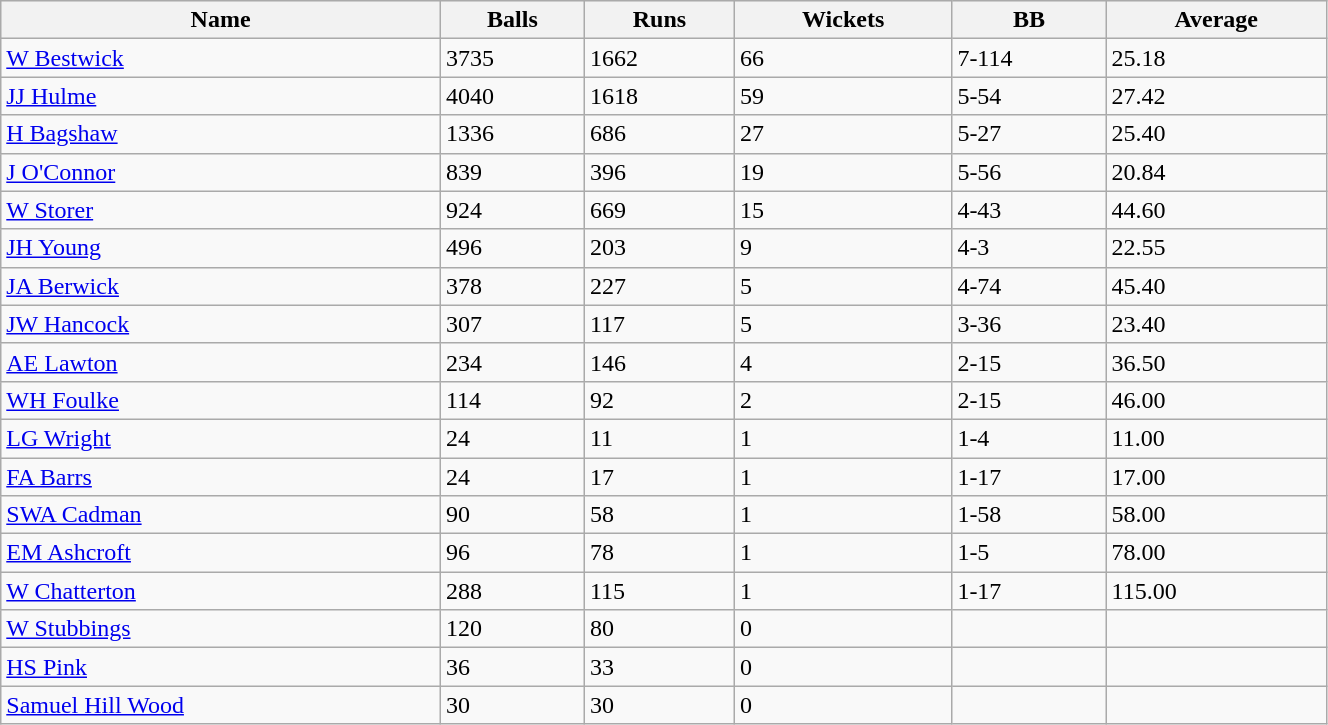<table class="wikitable sortable" width="70%">
<tr bgcolor="#efefef">
<th>Name</th>
<th>Balls</th>
<th>Runs</th>
<th>Wickets</th>
<th>BB</th>
<th>Average</th>
</tr>
<tr>
<td><a href='#'>W Bestwick</a></td>
<td>3735</td>
<td>1662</td>
<td>66</td>
<td>7-114</td>
<td>25.18</td>
</tr>
<tr>
<td><a href='#'>JJ Hulme</a></td>
<td>4040</td>
<td>1618</td>
<td>59</td>
<td>5-54</td>
<td>27.42</td>
</tr>
<tr>
<td><a href='#'>H Bagshaw</a></td>
<td>1336</td>
<td>686</td>
<td>27</td>
<td>5-27</td>
<td>25.40</td>
</tr>
<tr>
<td><a href='#'>J O'Connor</a></td>
<td>839</td>
<td>396</td>
<td>19</td>
<td>5-56</td>
<td>20.84</td>
</tr>
<tr>
<td><a href='#'>W Storer</a></td>
<td>924</td>
<td>669</td>
<td>15</td>
<td>4-43</td>
<td>44.60</td>
</tr>
<tr>
<td><a href='#'>JH Young</a></td>
<td>496</td>
<td>203</td>
<td>9</td>
<td>4-3</td>
<td>22.55</td>
</tr>
<tr>
<td><a href='#'>JA Berwick</a></td>
<td>378</td>
<td>227</td>
<td>5</td>
<td>4-74</td>
<td>45.40</td>
</tr>
<tr>
<td><a href='#'>JW Hancock</a></td>
<td>307</td>
<td>117</td>
<td>5</td>
<td>3-36</td>
<td>23.40</td>
</tr>
<tr>
<td><a href='#'>AE Lawton</a></td>
<td>234</td>
<td>146</td>
<td>4</td>
<td>2-15</td>
<td>36.50</td>
</tr>
<tr>
<td><a href='#'>WH Foulke</a></td>
<td>114</td>
<td>92</td>
<td>2</td>
<td>2-15</td>
<td>46.00</td>
</tr>
<tr>
<td><a href='#'>LG Wright</a></td>
<td>24</td>
<td>11</td>
<td>1</td>
<td>1-4</td>
<td>11.00</td>
</tr>
<tr>
<td><a href='#'>FA Barrs</a></td>
<td>24</td>
<td>17</td>
<td>1</td>
<td>1-17</td>
<td>17.00</td>
</tr>
<tr>
<td><a href='#'>SWA Cadman</a></td>
<td>90</td>
<td>58</td>
<td>1</td>
<td>1-58</td>
<td>58.00</td>
</tr>
<tr>
<td><a href='#'>EM Ashcroft</a></td>
<td>96</td>
<td>78</td>
<td>1</td>
<td>1-5</td>
<td>78.00</td>
</tr>
<tr>
<td><a href='#'>W Chatterton</a></td>
<td>288</td>
<td>115</td>
<td>1</td>
<td>1-17</td>
<td>115.00</td>
</tr>
<tr>
<td><a href='#'>W Stubbings</a></td>
<td>120</td>
<td>80</td>
<td>0</td>
<td></td>
<td></td>
</tr>
<tr>
<td><a href='#'>HS Pink</a></td>
<td>36</td>
<td>33</td>
<td>0</td>
<td></td>
<td></td>
</tr>
<tr>
<td><a href='#'>Samuel Hill Wood</a></td>
<td>30</td>
<td>30</td>
<td>0</td>
<td></td>
<td></td>
</tr>
</table>
